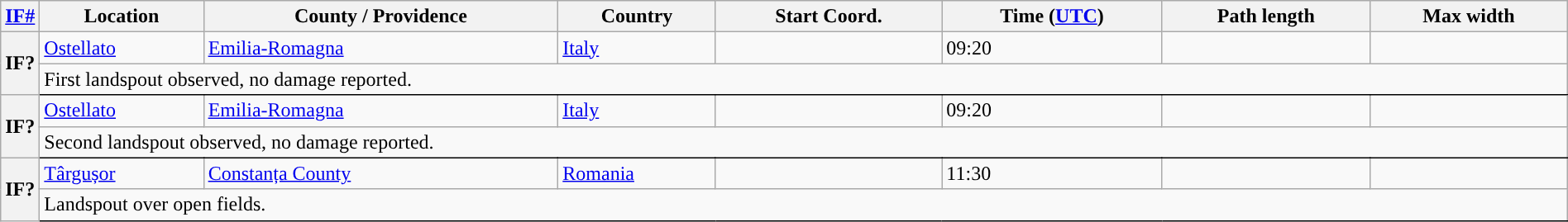<table class="wikitable sortable" style="width:100%;">
<tr>
<th scope="col" width="2%" align="center"><a href='#'>IF#</a></th>
<th scope="col" align="center" class="unsortable">Location</th>
<th scope="col" align="center" class="unsortable">County / Providence</th>
<th scope="col" align="center">Country</th>
<th scope="col" align="center">Start Coord.</th>
<th scope="col" align="center">Time (<a href='#'>UTC</a>)</th>
<th scope="col" align="center">Path length</th>
<th scope="col" align="center">Max width</th>
</tr>
<tr>
<th scope="row" rowspan="2" style="background-color:#">IF?</th>
<td><a href='#'>Ostellato</a></td>
<td><a href='#'>Emilia-Romagna</a></td>
<td><a href='#'>Italy</a></td>
<td></td>
<td>09:20</td>
<td></td>
<td></td>
</tr>
<tr class="expand-child">
<td colspan="8" style=" border-bottom: 1px solid black;">First landspout observed, no damage reported.</td>
</tr>
<tr>
<th scope="row" rowspan="2" style="background-color:#">IF?</th>
<td><a href='#'>Ostellato</a></td>
<td><a href='#'>Emilia-Romagna</a></td>
<td><a href='#'>Italy</a></td>
<td></td>
<td>09:20</td>
<td></td>
<td></td>
</tr>
<tr class="expand-child">
<td colspan="8" style=" border-bottom: 1px solid black;">Second landspout observed, no damage reported.</td>
</tr>
<tr>
<th scope="row" rowspan="2" style="background-color:#">IF?</th>
<td><a href='#'>Târgușor</a></td>
<td><a href='#'>Constanța County</a></td>
<td><a href='#'>Romania</a></td>
<td></td>
<td>11:30</td>
<td></td>
<td></td>
</tr>
<tr class="expand-child">
<td colspan="8" style=" border-bottom: 1px solid black;">Landspout over open fields.</td>
</tr>
</table>
